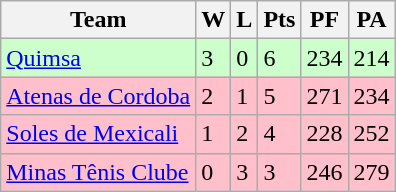<table class="wikitable">
<tr>
<th>Team</th>
<th>W</th>
<th>L</th>
<th>Pts</th>
<th>PF</th>
<th>PA</th>
</tr>
<tr bgcolor="ccffcc">
<td> <a href='#'>Quimsa</a></td>
<td>3</td>
<td>0</td>
<td>6</td>
<td>234</td>
<td>214</td>
</tr>
<tr bgcolor="pink">
<td> <a href='#'>Atenas de Cordoba</a></td>
<td>2</td>
<td>1</td>
<td>5</td>
<td>271</td>
<td>234</td>
</tr>
<tr bgcolor="pink">
<td> <a href='#'>Soles de Mexicali</a></td>
<td>1</td>
<td>2</td>
<td>4</td>
<td>228</td>
<td>252</td>
</tr>
<tr bgcolor="pink">
<td> <a href='#'>Minas Tênis Clube</a></td>
<td>0</td>
<td>3</td>
<td>3</td>
<td>246</td>
<td>279</td>
</tr>
</table>
